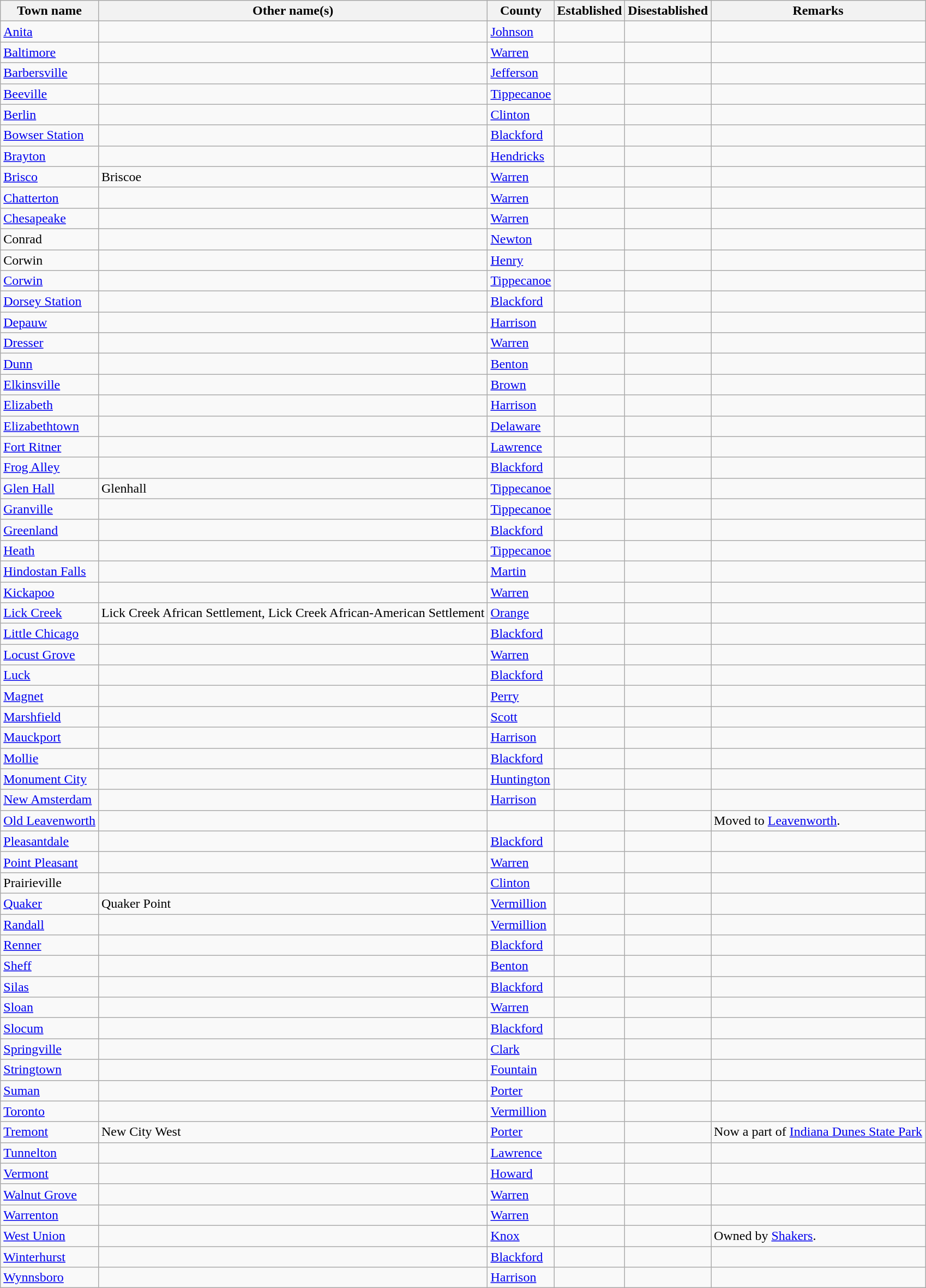<table class="wikitable sortable">
<tr>
<th width="*">Town name</th>
<th width="*">Other name(s)</th>
<th width="*">County</th>
<th width="*">Established</th>
<th width="*">Disestablished</th>
<th width="*" class="unsortable">Remarks</th>
</tr>
<tr>
<td><a href='#'>Anita</a></td>
<td></td>
<td><a href='#'>Johnson</a></td>
<td></td>
<td></td>
<td></td>
</tr>
<tr>
<td><a href='#'>Baltimore</a></td>
<td></td>
<td><a href='#'>Warren</a></td>
<td></td>
<td></td>
<td></td>
</tr>
<tr>
<td><a href='#'>Barbersville</a></td>
<td></td>
<td><a href='#'>Jefferson</a></td>
<td></td>
<td></td>
<td></td>
</tr>
<tr>
<td><a href='#'>Beeville</a></td>
<td></td>
<td><a href='#'>Tippecanoe</a></td>
<td></td>
<td></td>
<td></td>
</tr>
<tr>
<td><a href='#'>Berlin</a></td>
<td></td>
<td><a href='#'>Clinton</a></td>
<td></td>
<td></td>
<td></td>
</tr>
<tr>
<td><a href='#'>Bowser Station</a></td>
<td></td>
<td><a href='#'>Blackford</a></td>
<td></td>
<td></td>
<td></td>
</tr>
<tr>
<td><a href='#'>Brayton</a></td>
<td></td>
<td><a href='#'>Hendricks</a></td>
<td></td>
<td></td>
<td></td>
</tr>
<tr>
<td><a href='#'>Brisco</a></td>
<td>Briscoe</td>
<td><a href='#'>Warren</a></td>
<td></td>
<td></td>
<td></td>
</tr>
<tr>
<td><a href='#'>Chatterton</a></td>
<td></td>
<td><a href='#'>Warren</a></td>
<td></td>
<td></td>
<td></td>
</tr>
<tr>
<td><a href='#'>Chesapeake</a></td>
<td></td>
<td><a href='#'>Warren</a></td>
<td></td>
<td></td>
<td></td>
</tr>
<tr>
<td>Conrad</td>
<td></td>
<td><a href='#'>Newton</a></td>
<td></td>
<td></td>
<td></td>
</tr>
<tr>
<td>Corwin</td>
<td></td>
<td><a href='#'>Henry</a></td>
<td></td>
<td></td>
<td></td>
</tr>
<tr>
<td><a href='#'>Corwin</a></td>
<td></td>
<td><a href='#'>Tippecanoe</a></td>
<td></td>
<td></td>
<td></td>
</tr>
<tr>
<td><a href='#'>Dorsey Station</a></td>
<td></td>
<td><a href='#'>Blackford</a></td>
<td></td>
<td></td>
<td></td>
</tr>
<tr>
<td><a href='#'>Depauw</a></td>
<td></td>
<td><a href='#'>Harrison</a></td>
<td></td>
<td></td>
<td></td>
</tr>
<tr>
<td><a href='#'>Dresser</a></td>
<td></td>
<td><a href='#'>Warren</a></td>
<td></td>
<td></td>
<td></td>
</tr>
<tr>
<td><a href='#'>Dunn</a></td>
<td></td>
<td><a href='#'>Benton</a></td>
<td></td>
<td></td>
<td></td>
</tr>
<tr>
<td><a href='#'>Elkinsville</a></td>
<td></td>
<td><a href='#'>Brown</a></td>
<td></td>
<td></td>
<td></td>
</tr>
<tr>
<td><a href='#'>Elizabeth</a></td>
<td></td>
<td><a href='#'>Harrison</a></td>
<td></td>
<td></td>
<td></td>
</tr>
<tr>
<td><a href='#'>Elizabethtown</a></td>
<td></td>
<td><a href='#'>Delaware</a></td>
<td></td>
<td></td>
<td></td>
</tr>
<tr>
<td><a href='#'>Fort Ritner</a></td>
<td></td>
<td><a href='#'>Lawrence</a></td>
<td></td>
<td></td>
<td></td>
</tr>
<tr>
<td><a href='#'>Frog Alley</a></td>
<td></td>
<td><a href='#'>Blackford</a></td>
<td></td>
<td></td>
<td></td>
</tr>
<tr>
<td><a href='#'>Glen Hall</a></td>
<td>Glenhall</td>
<td><a href='#'>Tippecanoe</a></td>
<td></td>
<td></td>
<td></td>
</tr>
<tr>
<td><a href='#'>Granville</a></td>
<td></td>
<td><a href='#'>Tippecanoe</a></td>
<td></td>
<td></td>
<td></td>
</tr>
<tr>
<td><a href='#'>Greenland</a></td>
<td></td>
<td><a href='#'>Blackford</a></td>
<td></td>
<td></td>
<td></td>
</tr>
<tr>
<td><a href='#'>Heath</a></td>
<td></td>
<td><a href='#'>Tippecanoe</a></td>
<td></td>
<td></td>
<td></td>
</tr>
<tr>
<td><a href='#'>Hindostan Falls</a></td>
<td></td>
<td><a href='#'>Martin</a></td>
<td></td>
<td></td>
<td></td>
</tr>
<tr>
<td><a href='#'>Kickapoo</a></td>
<td></td>
<td><a href='#'>Warren</a></td>
<td></td>
<td></td>
<td></td>
</tr>
<tr>
<td><a href='#'>Lick Creek</a></td>
<td>Lick Creek African Settlement, Lick Creek African-American Settlement</td>
<td><a href='#'>Orange</a></td>
<td></td>
<td></td>
<td></td>
</tr>
<tr>
<td><a href='#'>Little Chicago</a></td>
<td></td>
<td><a href='#'>Blackford</a></td>
<td></td>
<td></td>
<td></td>
</tr>
<tr>
<td><a href='#'>Locust Grove</a></td>
<td></td>
<td><a href='#'>Warren</a></td>
<td></td>
<td></td>
<td></td>
</tr>
<tr>
<td><a href='#'>Luck</a></td>
<td></td>
<td><a href='#'>Blackford</a></td>
<td></td>
<td></td>
<td></td>
</tr>
<tr>
<td><a href='#'>Magnet</a></td>
<td></td>
<td><a href='#'>Perry</a></td>
<td></td>
<td></td>
<td></td>
</tr>
<tr>
<td><a href='#'>Marshfield</a></td>
<td></td>
<td><a href='#'>Scott</a></td>
<td></td>
<td></td>
<td></td>
</tr>
<tr>
<td><a href='#'>Mauckport</a></td>
<td></td>
<td><a href='#'>Harrison</a></td>
<td></td>
<td></td>
<td></td>
</tr>
<tr>
<td><a href='#'>Mollie</a></td>
<td></td>
<td><a href='#'>Blackford</a></td>
<td></td>
<td></td>
<td></td>
</tr>
<tr>
<td><a href='#'>Monument City</a></td>
<td></td>
<td><a href='#'>Huntington</a></td>
<td></td>
<td></td>
<td></td>
</tr>
<tr>
<td><a href='#'>New Amsterdam</a></td>
<td></td>
<td><a href='#'>Harrison</a></td>
<td></td>
<td></td>
<td></td>
</tr>
<tr>
<td><a href='#'>Old Leavenworth</a></td>
<td></td>
<td></td>
<td></td>
<td></td>
<td>Moved to <a href='#'>Leavenworth</a>.</td>
</tr>
<tr>
<td><a href='#'>Pleasantdale</a></td>
<td></td>
<td><a href='#'>Blackford</a></td>
<td></td>
<td></td>
<td></td>
</tr>
<tr>
<td><a href='#'>Point Pleasant</a></td>
<td></td>
<td><a href='#'>Warren</a></td>
<td></td>
<td></td>
<td></td>
</tr>
<tr>
<td>Prairieville</td>
<td></td>
<td><a href='#'>Clinton</a></td>
<td></td>
<td></td>
<td></td>
</tr>
<tr>
<td><a href='#'>Quaker</a></td>
<td>Quaker Point</td>
<td><a href='#'>Vermillion</a></td>
<td></td>
<td></td>
<td></td>
</tr>
<tr>
<td><a href='#'>Randall</a></td>
<td></td>
<td><a href='#'>Vermillion</a></td>
<td></td>
<td></td>
<td></td>
</tr>
<tr>
<td><a href='#'>Renner</a></td>
<td></td>
<td><a href='#'>Blackford</a></td>
<td></td>
<td></td>
<td></td>
</tr>
<tr>
<td><a href='#'>Sheff</a></td>
<td></td>
<td><a href='#'>Benton</a></td>
<td></td>
<td></td>
<td></td>
</tr>
<tr>
<td><a href='#'>Silas</a></td>
<td></td>
<td><a href='#'>Blackford</a></td>
<td></td>
<td></td>
<td></td>
</tr>
<tr>
<td><a href='#'>Sloan</a></td>
<td></td>
<td><a href='#'>Warren</a></td>
<td></td>
<td></td>
<td></td>
</tr>
<tr>
<td><a href='#'>Slocum</a></td>
<td></td>
<td><a href='#'>Blackford</a></td>
<td></td>
<td></td>
<td></td>
</tr>
<tr>
<td><a href='#'>Springville</a></td>
<td></td>
<td><a href='#'>Clark</a></td>
<td></td>
<td></td>
<td></td>
</tr>
<tr>
<td><a href='#'>Stringtown</a></td>
<td></td>
<td><a href='#'>Fountain</a></td>
<td></td>
<td></td>
<td></td>
</tr>
<tr>
<td><a href='#'>Suman</a></td>
<td></td>
<td><a href='#'>Porter</a></td>
<td></td>
<td></td>
<td></td>
</tr>
<tr>
<td><a href='#'>Toronto</a></td>
<td></td>
<td><a href='#'>Vermillion</a></td>
<td></td>
<td></td>
<td></td>
</tr>
<tr>
<td><a href='#'>Tremont</a></td>
<td>New City West</td>
<td><a href='#'>Porter</a></td>
<td></td>
<td></td>
<td>Now a part of <a href='#'>Indiana Dunes State Park</a></td>
</tr>
<tr>
<td><a href='#'>Tunnelton</a></td>
<td></td>
<td><a href='#'>Lawrence</a></td>
<td></td>
<td></td>
<td></td>
</tr>
<tr>
<td><a href='#'>Vermont</a></td>
<td></td>
<td><a href='#'>Howard</a></td>
<td></td>
<td></td>
<td></td>
</tr>
<tr>
<td><a href='#'>Walnut Grove</a></td>
<td></td>
<td><a href='#'>Warren</a></td>
<td></td>
<td></td>
<td></td>
</tr>
<tr>
<td><a href='#'>Warrenton</a></td>
<td></td>
<td><a href='#'>Warren</a></td>
<td></td>
<td></td>
<td></td>
</tr>
<tr>
<td><a href='#'>West Union</a></td>
<td></td>
<td><a href='#'>Knox</a></td>
<td></td>
<td></td>
<td>Owned by <a href='#'>Shakers</a>.</td>
</tr>
<tr>
<td><a href='#'>Winterhurst</a></td>
<td></td>
<td><a href='#'>Blackford</a></td>
<td></td>
<td></td>
<td></td>
</tr>
<tr>
<td><a href='#'>Wynnsboro</a></td>
<td></td>
<td><a href='#'>Harrison</a></td>
<td></td>
<td></td>
<td></td>
</tr>
</table>
